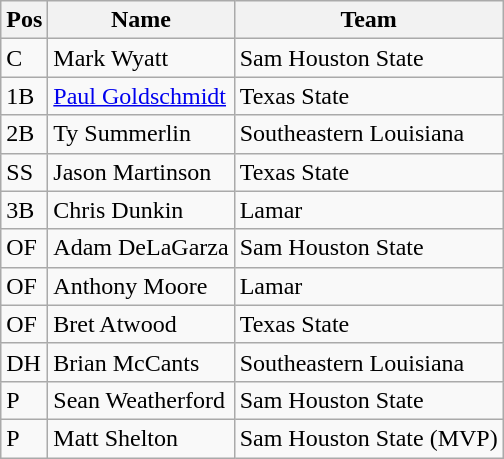<table class=wikitable>
<tr>
<th>Pos</th>
<th>Name</th>
<th>Team</th>
</tr>
<tr>
<td>C</td>
<td>Mark Wyatt</td>
<td>Sam Houston State</td>
</tr>
<tr>
<td>1B</td>
<td><a href='#'>Paul Goldschmidt</a></td>
<td>Texas State</td>
</tr>
<tr>
<td>2B</td>
<td>Ty Summerlin</td>
<td>Southeastern Louisiana</td>
</tr>
<tr>
<td>SS</td>
<td>Jason Martinson</td>
<td>Texas State</td>
</tr>
<tr>
<td>3B</td>
<td>Chris Dunkin</td>
<td>Lamar</td>
</tr>
<tr>
<td>OF</td>
<td>Adam DeLaGarza</td>
<td>Sam Houston State</td>
</tr>
<tr>
<td>OF</td>
<td>Anthony Moore</td>
<td>Lamar</td>
</tr>
<tr>
<td>OF</td>
<td>Bret Atwood</td>
<td>Texas State</td>
</tr>
<tr>
<td>DH</td>
<td>Brian McCants</td>
<td>Southeastern Louisiana</td>
</tr>
<tr>
<td>P</td>
<td>Sean Weatherford</td>
<td>Sam Houston State</td>
</tr>
<tr>
<td>P</td>
<td>Matt Shelton</td>
<td>Sam Houston State (MVP)</td>
</tr>
</table>
